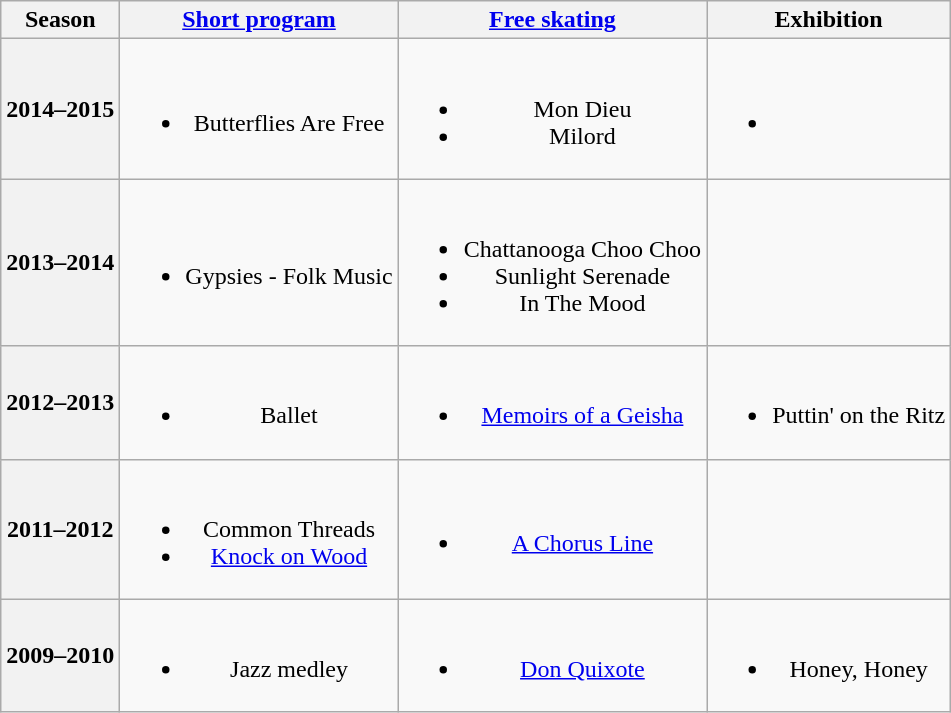<table class="wikitable" style="text-align:center">
<tr>
<th>Season</th>
<th><a href='#'>Short program</a></th>
<th><a href='#'>Free skating</a></th>
<th>Exhibition</th>
</tr>
<tr>
<th>2014–2015 <br> </th>
<td><br><ul><li>Butterflies Are Free <br></li></ul></td>
<td><br><ul><li>Mon Dieu <br></li><li>Milord <br></li></ul></td>
<td><br><ul><li></li></ul></td>
</tr>
<tr>
<th>2013–2014 <br> </th>
<td><br><ul><li>Gypsies - Folk Music <br></li></ul></td>
<td><br><ul><li>Chattanooga Choo Choo <br></li><li>Sunlight Serenade <br></li><li>In The Mood <br></li></ul></td>
<td></td>
</tr>
<tr>
<th>2012–2013 <br> </th>
<td><br><ul><li>Ballet</li></ul></td>
<td><br><ul><li><a href='#'>Memoirs of a Geisha</a> <br></li></ul></td>
<td><br><ul><li>Puttin' on the Ritz</li></ul></td>
</tr>
<tr>
<th>2011–2012</th>
<td><br><ul><li>Common Threads <br></li><li><a href='#'>Knock on Wood</a> <br></li></ul></td>
<td><br><ul><li><a href='#'>A Chorus Line</a></li></ul></td>
<td></td>
</tr>
<tr>
<th>2009–2010 <br> </th>
<td><br><ul><li>Jazz medley</li></ul></td>
<td><br><ul><li><a href='#'>Don Quixote</a> <br></li></ul></td>
<td><br><ul><li>Honey, Honey <br></li></ul></td>
</tr>
</table>
